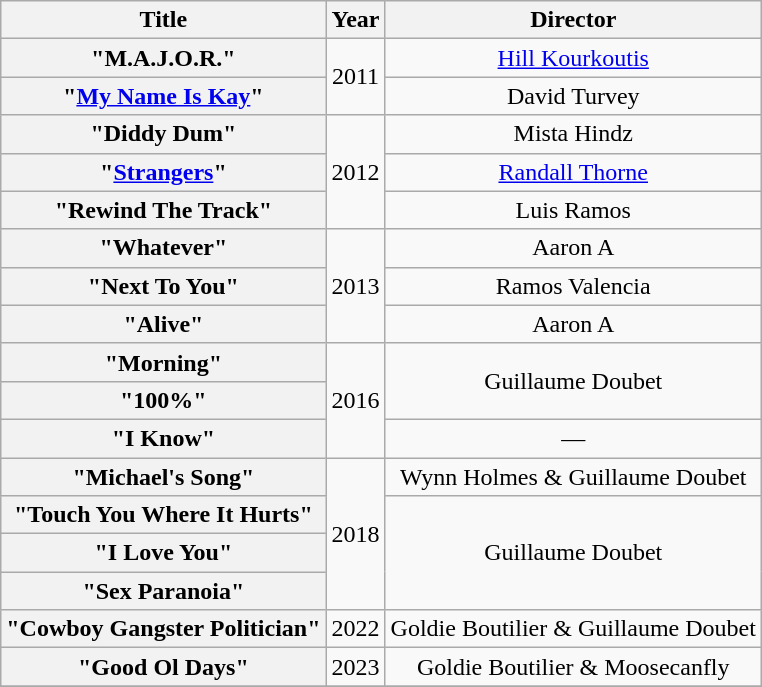<table class="wikitable plainrowheaders" style="text-align:center;">
<tr>
<th scope="col">Title</th>
<th scope="col">Year</th>
<th scope="col">Director</th>
</tr>
<tr>
<th scope="row">"M.A.J.O.R."</th>
<td rowspan=2>2011</td>
<td><a href='#'>Hill Kourkoutis</a></td>
</tr>
<tr>
<th scope="row">"<a href='#'>My Name Is Kay</a>"</th>
<td>David Turvey</td>
</tr>
<tr>
<th scope="row">"Diddy Dum"</th>
<td rowspan=3>2012</td>
<td>Mista Hindz</td>
</tr>
<tr>
<th scope="row">"<a href='#'>Strangers</a>"</th>
<td><a href='#'>Randall Thorne</a></td>
</tr>
<tr>
<th scope="row">"Rewind The Track"</th>
<td>Luis Ramos</td>
</tr>
<tr>
<th scope="row">"Whatever"</th>
<td rowspan=3>2013</td>
<td>Aaron A</td>
</tr>
<tr>
<th scope="row">"Next To You"</th>
<td>Ramos Valencia</td>
</tr>
<tr>
<th scope="row">"Alive"</th>
<td>Aaron A</td>
</tr>
<tr>
<th scope="row">"Morning"</th>
<td rowspan=3>2016</td>
<td rowspan=2>Guillaume Doubet</td>
</tr>
<tr>
<th scope="row">"100%"</th>
</tr>
<tr>
<th scope="row">"I Know"</th>
<td>—</td>
</tr>
<tr>
<th scope="row">"Michael's Song"</th>
<td rowspan=4>2018</td>
<td>Wynn Holmes & Guillaume Doubet</td>
</tr>
<tr>
<th scope="row">"Touch You Where It Hurts"</th>
<td rowspan=3>Guillaume Doubet</td>
</tr>
<tr>
<th scope="row">"I Love You"</th>
</tr>
<tr>
<th scope="row">"Sex Paranoia"</th>
</tr>
<tr>
<th scope="row">"Cowboy Gangster Politician"</th>
<td>2022</td>
<td>Goldie Boutilier & Guillaume Doubet</td>
</tr>
<tr>
<th scope="row">"Good Ol Days"</th>
<td>2023</td>
<td>Goldie Boutilier & Moosecanfly</td>
</tr>
<tr>
</tr>
</table>
